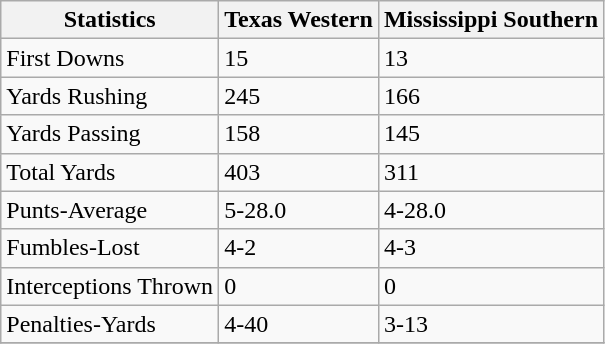<table class="wikitable">
<tr>
<th>Statistics</th>
<th>Texas Western</th>
<th>Mississippi Southern</th>
</tr>
<tr>
<td>First Downs</td>
<td>15</td>
<td>13</td>
</tr>
<tr>
<td>Yards Rushing</td>
<td>245</td>
<td>166</td>
</tr>
<tr>
<td>Yards Passing</td>
<td>158</td>
<td>145</td>
</tr>
<tr>
<td>Total Yards</td>
<td>403</td>
<td>311</td>
</tr>
<tr>
<td>Punts-Average</td>
<td>5-28.0</td>
<td>4-28.0</td>
</tr>
<tr>
<td>Fumbles-Lost</td>
<td>4-2</td>
<td>4-3</td>
</tr>
<tr>
<td>Interceptions Thrown</td>
<td>0</td>
<td>0</td>
</tr>
<tr>
<td>Penalties-Yards</td>
<td>4-40</td>
<td>3-13</td>
</tr>
<tr>
</tr>
</table>
